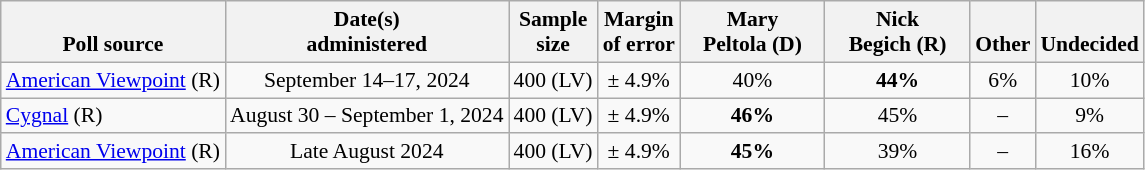<table class="wikitable" style="font-size:90%;text-align:center;">
<tr valign=bottom>
<th>Poll source</th>
<th>Date(s)<br>administered</th>
<th>Sample<br>size</th>
<th>Margin<br>of error</th>
<th style="width:90px;">Mary<br>Peltola (D)</th>
<th style="width:90px;">Nick<br>Begich (R)</th>
<th>Other</th>
<th>Undecided</th>
</tr>
<tr>
<td style="text-align:left;"><a href='#'>American Viewpoint</a> (R)</td>
<td>September 14–17, 2024</td>
<td>400 (LV)</td>
<td>± 4.9%</td>
<td>40%</td>
<td><strong>44%</strong></td>
<td>6%</td>
<td>10%</td>
</tr>
<tr>
<td style="text-align:left;"><a href='#'>Cygnal</a> (R)</td>
<td>August 30 – September 1, 2024</td>
<td>400 (LV)</td>
<td>± 4.9%</td>
<td><strong>46%</strong></td>
<td>45%</td>
<td>–</td>
<td>9%</td>
</tr>
<tr>
<td style="text-align:left;"><a href='#'>American Viewpoint</a> (R)</td>
<td>Late August 2024</td>
<td>400 (LV)</td>
<td>± 4.9%</td>
<td><strong>45%</strong></td>
<td>39%</td>
<td>–</td>
<td>16%</td>
</tr>
</table>
